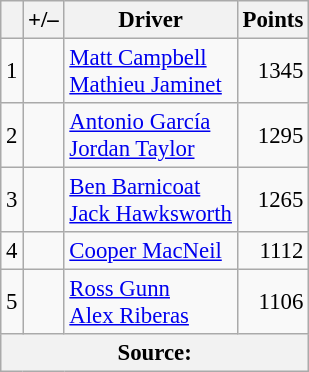<table class="wikitable" style="font-size: 95%;">
<tr>
<th scope="col"></th>
<th scope="col">+/–</th>
<th scope="col">Driver</th>
<th scope="col">Points</th>
</tr>
<tr>
<td align=center>1</td>
<td align="left"></td>
<td> <a href='#'>Matt Campbell</a><br> <a href='#'>Mathieu Jaminet</a></td>
<td align=right>1345</td>
</tr>
<tr>
<td align=center>2</td>
<td align="left"></td>
<td> <a href='#'>Antonio García</a><br> <a href='#'>Jordan Taylor</a></td>
<td align=right>1295</td>
</tr>
<tr>
<td align=center>3</td>
<td align="left"></td>
<td> <a href='#'>Ben Barnicoat</a><br> <a href='#'>Jack Hawksworth</a></td>
<td align=right>1265</td>
</tr>
<tr>
<td align=center>4</td>
<td align="left"></td>
<td> <a href='#'>Cooper MacNeil</a></td>
<td align=right>1112</td>
</tr>
<tr>
<td align=center>5</td>
<td align="left"></td>
<td> <a href='#'>Ross Gunn</a><br> <a href='#'>Alex Riberas</a></td>
<td align=right>1106</td>
</tr>
<tr>
<th colspan=5>Source:</th>
</tr>
</table>
